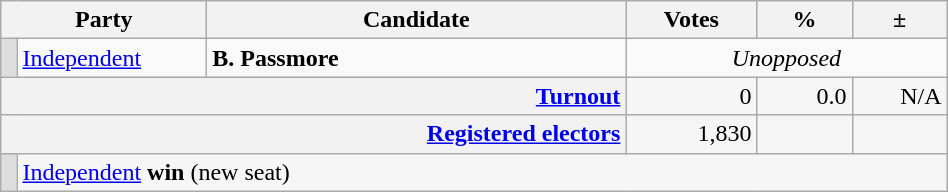<table class=wikitable>
<tr>
<th scope="col" colspan="2" style="width: 130px">Party</th>
<th scope="col" style="width: 17em">Candidate</th>
<th scope="col" style="width: 5em">Votes</th>
<th scope="col" style="width: 3.5em">%</th>
<th scope="col" style="width: 3.5em">±</th>
</tr>
<tr>
<td style="background:#DDDDDD;"></td>
<td><a href='#'>Independent</a></td>
<td><strong>B. Passmore</strong></td>
<td style="text-align: center; "colspan="3"><em>Unopposed</em></td>
</tr>
<tr style="background-color:#F6F6F6">
<th colspan="3" style="text-align: right; margin-right: 0.5em"><a href='#'>Turnout</a></th>
<td style="text-align: right; margin-right: 0.5em">0</td>
<td style="text-align: right; margin-right: 0.5em">0.0</td>
<td style="text-align: right; margin-right: 0.5em">N/A</td>
</tr>
<tr style="background-color:#F6F6F6;">
<th colspan="3" style="text-align:right;"><a href='#'>Registered electors</a></th>
<td style="text-align:right; margin-right:0.5em">1,830</td>
<td></td>
<td></td>
</tr>
<tr style="background-color:#F6F6F6">
<td style="background:#DDDDDD;"></td>
<td colspan="5"><a href='#'>Independent</a> <strong>win</strong> (new seat)</td>
</tr>
</table>
